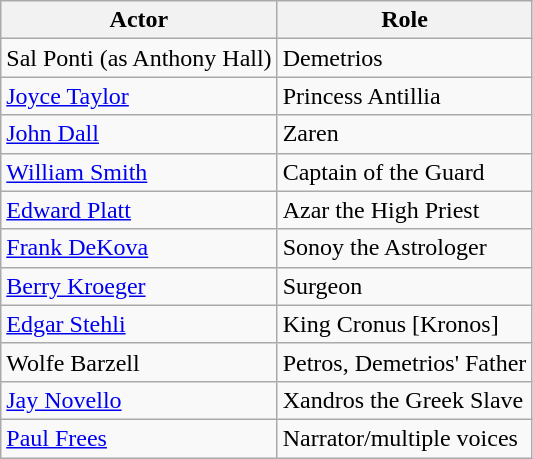<table class="wikitable">
<tr>
<th>Actor</th>
<th>Role</th>
</tr>
<tr>
<td>Sal Ponti (as Anthony Hall)</td>
<td>Demetrios</td>
</tr>
<tr>
<td><a href='#'>Joyce Taylor</a></td>
<td>Princess Antillia</td>
</tr>
<tr>
<td><a href='#'>John Dall</a></td>
<td>Zaren</td>
</tr>
<tr>
<td><a href='#'>William Smith</a></td>
<td>Captain of the Guard</td>
</tr>
<tr>
<td><a href='#'>Edward Platt</a></td>
<td>Azar the High Priest</td>
</tr>
<tr>
<td><a href='#'>Frank DeKova</a></td>
<td>Sonoy the Astrologer</td>
</tr>
<tr>
<td><a href='#'>Berry Kroeger</a></td>
<td>Surgeon</td>
</tr>
<tr>
<td><a href='#'>Edgar Stehli</a></td>
<td>King Cronus [Kronos]</td>
</tr>
<tr>
<td>Wolfe Barzell</td>
<td>Petros, Demetrios' Father</td>
</tr>
<tr>
<td><a href='#'>Jay Novello</a></td>
<td>Xandros the Greek Slave</td>
</tr>
<tr>
<td><a href='#'>Paul Frees</a></td>
<td>Narrator/multiple voices</td>
</tr>
</table>
